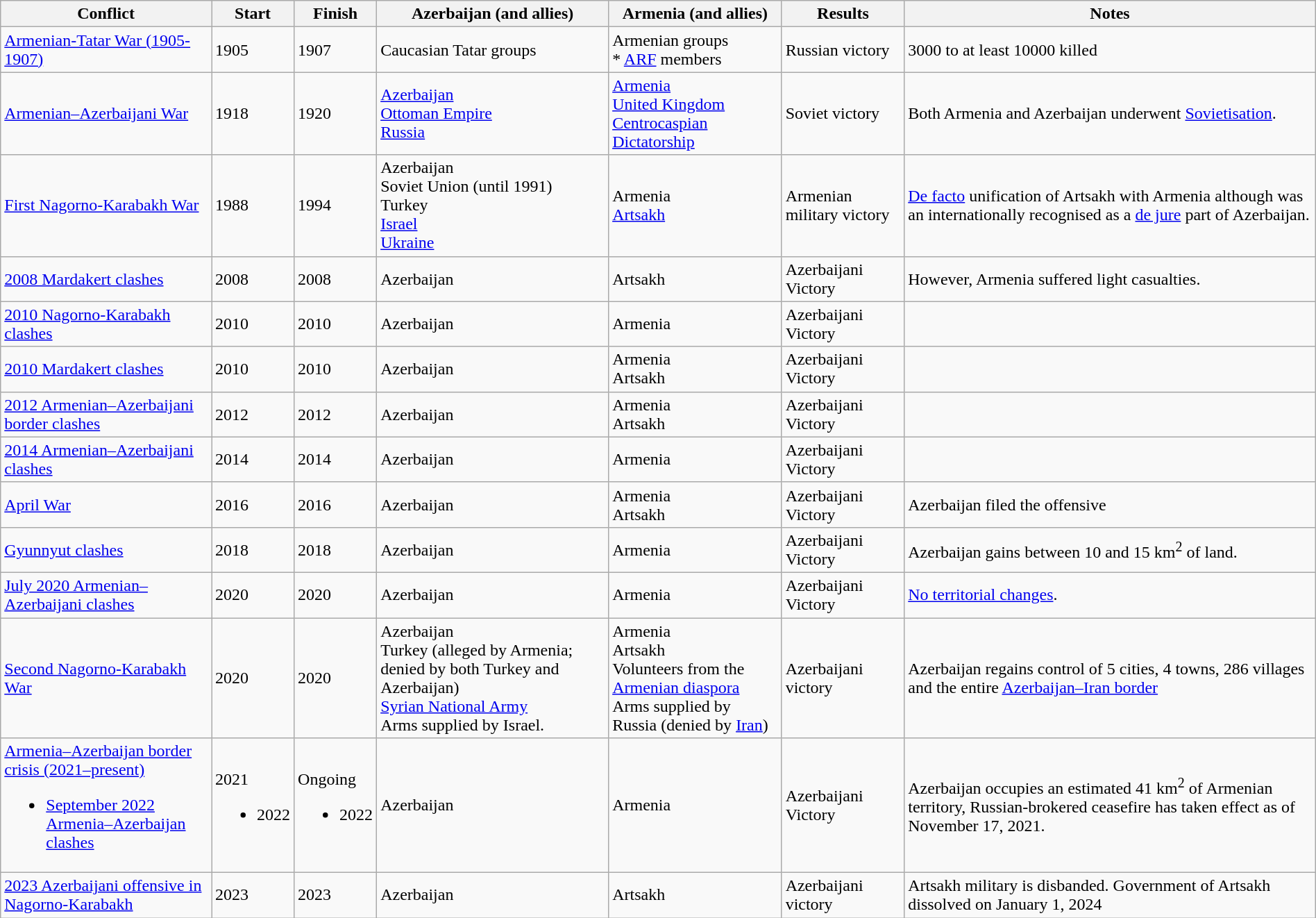<table class="sortable wikitable" width=100%>
<tr>
<th>Conflict</th>
<th>Start</th>
<th>Finish</th>
<th>Azerbaijan (and allies)</th>
<th>Armenia (and allies)</th>
<th>Results</th>
<th>Notes</th>
</tr>
<tr>
<td><a href='#'>Armenian-Tatar War (1905-1907)</a></td>
<td>1905</td>
<td>1907</td>
<td>Caucasian Tatar groups</td>
<td>Armenian groups<br> * <a href='#'>ARF</a> members</td>
<td>Russian victory</td>
<td>3000 to at least 10000 killed</td>
</tr>
<tr>
<td><a href='#'>Armenian–Azerbaijani War</a></td>
<td>1918</td>
<td>1920</td>
<td><a href='#'>Azerbaijan</a><br><a href='#'>Ottoman Empire</a><br><a href='#'>Russia</a></td>
<td><a href='#'>Armenia</a><br><a href='#'>United Kingdom</a><br><a href='#'>Centrocaspian Dictatorship</a></td>
<td>Soviet victory</td>
<td>Both Armenia and Azerbaijan underwent <a href='#'>Sovietisation</a>.</td>
</tr>
<tr>
<td><a href='#'>First Nagorno-Karabakh War</a></td>
<td>1988</td>
<td>1994</td>
<td>Azerbaijan<br>Soviet Union (until 1991)<br>Turkey<br><a href='#'>Israel</a><br><a href='#'>Ukraine</a></td>
<td>Armenia<br><a href='#'>Artsakh</a></td>
<td>Armenian military victory</td>
<td><a href='#'>De facto</a> unification of Artsakh with Armenia although was an internationally recognised as a <a href='#'>de jure</a> part of Azerbaijan.</td>
</tr>
<tr>
<td><a href='#'>2008 Mardakert clashes</a></td>
<td>2008</td>
<td>2008</td>
<td>Azerbaijan</td>
<td>Artsakh</td>
<td>Azerbaijani Victory</td>
<td>However, Armenia suffered light casualties.</td>
</tr>
<tr>
<td><a href='#'>2010 Nagorno-Karabakh clashes</a></td>
<td>2010</td>
<td>2010</td>
<td>Azerbaijan</td>
<td>Armenia</td>
<td>Azerbaijani Victory</td>
<td></td>
</tr>
<tr>
<td><a href='#'>2010 Mardakert clashes</a></td>
<td>2010</td>
<td>2010</td>
<td>Azerbaijan</td>
<td>Armenia<br>Artsakh</td>
<td>Azerbaijani Victory</td>
<td></td>
</tr>
<tr>
<td><a href='#'>2012 Armenian–Azerbaijani border clashes</a></td>
<td>2012</td>
<td>2012</td>
<td>Azerbaijan</td>
<td>Armenia<br>Artsakh</td>
<td>Azerbaijani Victory</td>
<td></td>
</tr>
<tr>
<td><a href='#'>2014 Armenian–Azerbaijani clashes</a></td>
<td>2014</td>
<td>2014</td>
<td>Azerbaijan</td>
<td>Armenia</td>
<td>Azerbaijani Victory</td>
<td></td>
</tr>
<tr>
<td><a href='#'>April War</a></td>
<td>2016</td>
<td>2016</td>
<td>Azerbaijan</td>
<td>Armenia<br>Artsakh</td>
<td>Azerbaijani Victory</td>
<td>Azerbaijan filed the offensive</td>
</tr>
<tr>
<td><a href='#'>Gyunnyut clashes</a></td>
<td>2018</td>
<td>2018</td>
<td>Azerbaijan</td>
<td>Armenia</td>
<td>Azerbaijani Victory</td>
<td>Azerbaijan gains between 10 and 15 km<sup>2</sup> of land.</td>
</tr>
<tr>
<td><a href='#'>July 2020 Armenian–Azerbaijani clashes</a></td>
<td>2020</td>
<td>2020</td>
<td>Azerbaijan</td>
<td>Armenia</td>
<td>Azerbaijani Victory</td>
<td><a href='#'>No territorial changes</a>.</td>
</tr>
<tr>
<td><a href='#'>Second Nagorno-Karabakh War</a></td>
<td>2020</td>
<td>2020</td>
<td>Azerbaijan<br>Turkey (alleged by Armenia; denied by both Turkey and Azerbaijan)<br><a href='#'>Syrian National Army</a><br>Arms supplied by Israel.</td>
<td>Armenia<br>Artsakh<br>Volunteers from the  <a href='#'>Armenian diaspora</a><br>Arms supplied by Russia (denied by <a href='#'>Iran</a>)</td>
<td>Azerbaijani victory</td>
<td>Azerbaijan regains control of 5 cities, 4 towns, 286 villages and the entire <a href='#'>Azerbaijan–Iran border</a></td>
</tr>
<tr>
<td><a href='#'>Armenia–Azerbaijan border crisis (2021–present)</a><br><ul><li><a href='#'>September 2022 Armenia–Azerbaijan clashes</a></li></ul></td>
<td>2021<br><ul><li>2022</li></ul></td>
<td>Ongoing<br><ul><li>2022</li></ul></td>
<td>Azerbaijan</td>
<td>Armenia</td>
<td>Azerbaijani Victory</td>
<td>Azerbaijan occupies an estimated 41 km<sup>2</sup> of Armenian territory, Russian-brokered ceasefire has taken effect as of November 17, 2021.</td>
</tr>
<tr>
<td><a href='#'>2023 Azerbaijani offensive in Nagorno-Karabakh</a></td>
<td>2023</td>
<td>2023</td>
<td>Azerbaijan</td>
<td>Artsakh</td>
<td>Azerbaijani victory</td>
<td>Artsakh military is disbanded. Government of Artsakh dissolved on January 1, 2024</td>
</tr>
</table>
